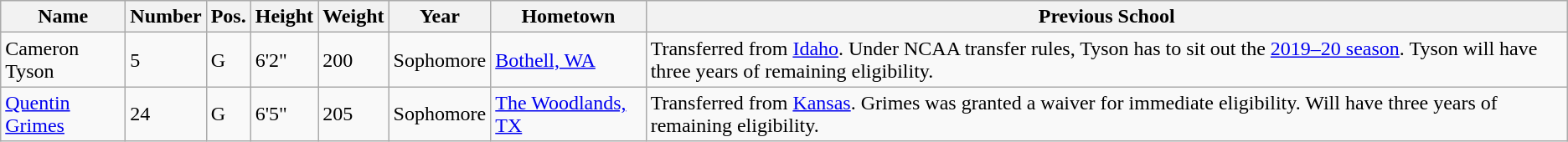<table class="wikitable sortable" border="1">
<tr>
<th>Name</th>
<th>Number</th>
<th>Pos.</th>
<th>Height</th>
<th>Weight</th>
<th>Year</th>
<th>Hometown</th>
<th class="unsortable">Previous School</th>
</tr>
<tr>
<td>Cameron Tyson</td>
<td>5</td>
<td>G</td>
<td>6'2"</td>
<td>200</td>
<td>Sophomore</td>
<td><a href='#'>Bothell, WA</a></td>
<td>Transferred from <a href='#'>Idaho</a>. Under NCAA transfer rules, Tyson has to sit out the <a href='#'>2019–20 season</a>. Tyson will have three years of remaining eligibility.</td>
</tr>
<tr>
<td><a href='#'>Quentin Grimes</a></td>
<td>24</td>
<td>G</td>
<td>6'5"</td>
<td>205</td>
<td>Sophomore</td>
<td><a href='#'>The Woodlands, TX</a></td>
<td>Transferred from <a href='#'>Kansas</a>. Grimes was granted a waiver for immediate eligibility. Will have three years of remaining eligibility.</td>
</tr>
</table>
